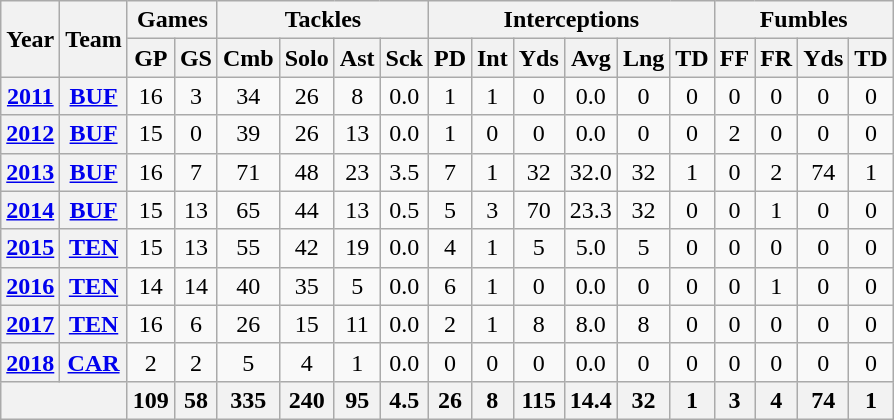<table class="wikitable" style="text-align: center;">
<tr>
<th rowspan="2">Year</th>
<th rowspan="2">Team</th>
<th colspan="2">Games</th>
<th colspan="4">Tackles</th>
<th colspan="6">Interceptions</th>
<th colspan="4">Fumbles</th>
</tr>
<tr>
<th>GP</th>
<th>GS</th>
<th>Cmb</th>
<th>Solo</th>
<th>Ast</th>
<th>Sck</th>
<th>PD</th>
<th>Int</th>
<th>Yds</th>
<th>Avg</th>
<th>Lng</th>
<th>TD</th>
<th>FF</th>
<th>FR</th>
<th>Yds</th>
<th>TD</th>
</tr>
<tr>
<th><a href='#'>2011</a></th>
<th><a href='#'>BUF</a></th>
<td>16</td>
<td>3</td>
<td>34</td>
<td>26</td>
<td>8</td>
<td>0.0</td>
<td>1</td>
<td>1</td>
<td>0</td>
<td>0.0</td>
<td>0</td>
<td>0</td>
<td>0</td>
<td>0</td>
<td>0</td>
<td>0</td>
</tr>
<tr>
<th><a href='#'>2012</a></th>
<th><a href='#'>BUF</a></th>
<td>15</td>
<td>0</td>
<td>39</td>
<td>26</td>
<td>13</td>
<td>0.0</td>
<td>1</td>
<td>0</td>
<td>0</td>
<td>0.0</td>
<td>0</td>
<td>0</td>
<td>2</td>
<td>0</td>
<td>0</td>
<td>0</td>
</tr>
<tr>
<th><a href='#'>2013</a></th>
<th><a href='#'>BUF</a></th>
<td>16</td>
<td>7</td>
<td>71</td>
<td>48</td>
<td>23</td>
<td>3.5</td>
<td>7</td>
<td>1</td>
<td>32</td>
<td>32.0</td>
<td>32</td>
<td>1</td>
<td>0</td>
<td>2</td>
<td>74</td>
<td>1</td>
</tr>
<tr>
<th><a href='#'>2014</a></th>
<th><a href='#'>BUF</a></th>
<td>15</td>
<td>13</td>
<td>65</td>
<td>44</td>
<td>13</td>
<td>0.5</td>
<td>5</td>
<td>3</td>
<td>70</td>
<td>23.3</td>
<td>32</td>
<td>0</td>
<td>0</td>
<td>1</td>
<td>0</td>
<td>0</td>
</tr>
<tr>
<th><a href='#'>2015</a></th>
<th><a href='#'>TEN</a></th>
<td>15</td>
<td>13</td>
<td>55</td>
<td>42</td>
<td>19</td>
<td>0.0</td>
<td>4</td>
<td>1</td>
<td>5</td>
<td>5.0</td>
<td>5</td>
<td>0</td>
<td>0</td>
<td>0</td>
<td>0</td>
<td>0</td>
</tr>
<tr>
<th><a href='#'>2016</a></th>
<th><a href='#'>TEN</a></th>
<td>14</td>
<td>14</td>
<td>40</td>
<td>35</td>
<td>5</td>
<td>0.0</td>
<td>6</td>
<td>1</td>
<td>0</td>
<td>0.0</td>
<td>0</td>
<td>0</td>
<td>0</td>
<td>1</td>
<td>0</td>
<td>0</td>
</tr>
<tr>
<th><a href='#'>2017</a></th>
<th><a href='#'>TEN</a></th>
<td>16</td>
<td>6</td>
<td>26</td>
<td>15</td>
<td>11</td>
<td>0.0</td>
<td>2</td>
<td>1</td>
<td>8</td>
<td>8.0</td>
<td>8</td>
<td>0</td>
<td>0</td>
<td>0</td>
<td>0</td>
<td>0</td>
</tr>
<tr>
<th><a href='#'>2018</a></th>
<th><a href='#'>CAR</a></th>
<td>2</td>
<td>2</td>
<td>5</td>
<td>4</td>
<td>1</td>
<td>0.0</td>
<td>0</td>
<td>0</td>
<td>0</td>
<td>0.0</td>
<td>0</td>
<td>0</td>
<td>0</td>
<td>0</td>
<td>0</td>
<td>0</td>
</tr>
<tr>
<th colspan="2"></th>
<th>109</th>
<th>58</th>
<th>335</th>
<th>240</th>
<th>95</th>
<th>4.5</th>
<th>26</th>
<th>8</th>
<th>115</th>
<th>14.4</th>
<th>32</th>
<th>1</th>
<th>3</th>
<th>4</th>
<th>74</th>
<th>1</th>
</tr>
</table>
